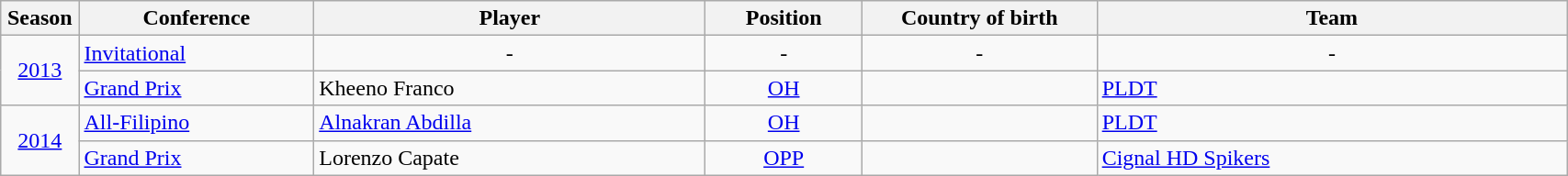<table class="wikitable plainrowheaders sortable" width="90%" summary="Season (sortable), Player (sortable), Position (sortable), Nationality (sortable) and Team (sortable)">
<tr>
<th scope="col" width="5%">Season</th>
<th scope="col" width="15%">Conference</th>
<th scope="col" width="25%">Player</th>
<th scope="col" width="10%">Position</th>
<th scope="col" width="15%">Country of birth</th>
<th scope="col">Team</th>
</tr>
<tr>
<td rowspan="2" align=center><a href='#'>2013</a></td>
<td><a href='#'>Invitational</a></td>
<td align=center>-</td>
<td align=center>-</td>
<td align=center>-</td>
<td align=center>-</td>
</tr>
<tr>
<td><a href='#'>Grand Prix</a></td>
<td>Kheeno Franco</td>
<td align=center><a href='#'>OH</a></td>
<td></td>
<td><a href='#'>PLDT</a></td>
</tr>
<tr>
<td rowspan="2" align=center><a href='#'>2014</a></td>
<td><a href='#'>All-Filipino</a></td>
<td><a href='#'>Alnakran Abdilla</a></td>
<td align=center><a href='#'>OH</a></td>
<td></td>
<td><a href='#'>PLDT</a></td>
</tr>
<tr>
<td><a href='#'>Grand Prix</a></td>
<td>Lorenzo Capate</td>
<td align=center><a href='#'>OPP</a></td>
<td></td>
<td><a href='#'>Cignal HD Spikers</a></td>
</tr>
</table>
